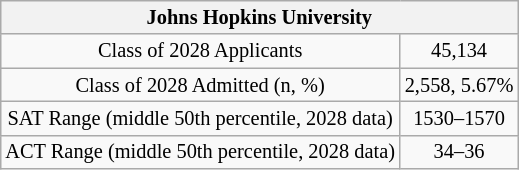<table style="text-align:center; float:right; font-size:85%; margin-left:2em; margin:10px;" class="wikitable">
<tr>
<th colspan="2">Johns Hopkins University</th>
</tr>
<tr>
<td>Class of 2028 Applicants</td>
<td style="text-align:center;">45,134</td>
</tr>
<tr>
<td>Class of 2028 Admitted (n, %)</td>
<td style="text-align:center;">2,558, 5.67%</td>
</tr>
<tr>
<td>SAT Range (middle 50th percentile, 2028 data)</td>
<td style="text-align:center;">1530–1570</td>
</tr>
<tr>
<td>ACT Range (middle 50th percentile, 2028 data)</td>
<td style="text-align:center;">34–36</td>
</tr>
</table>
